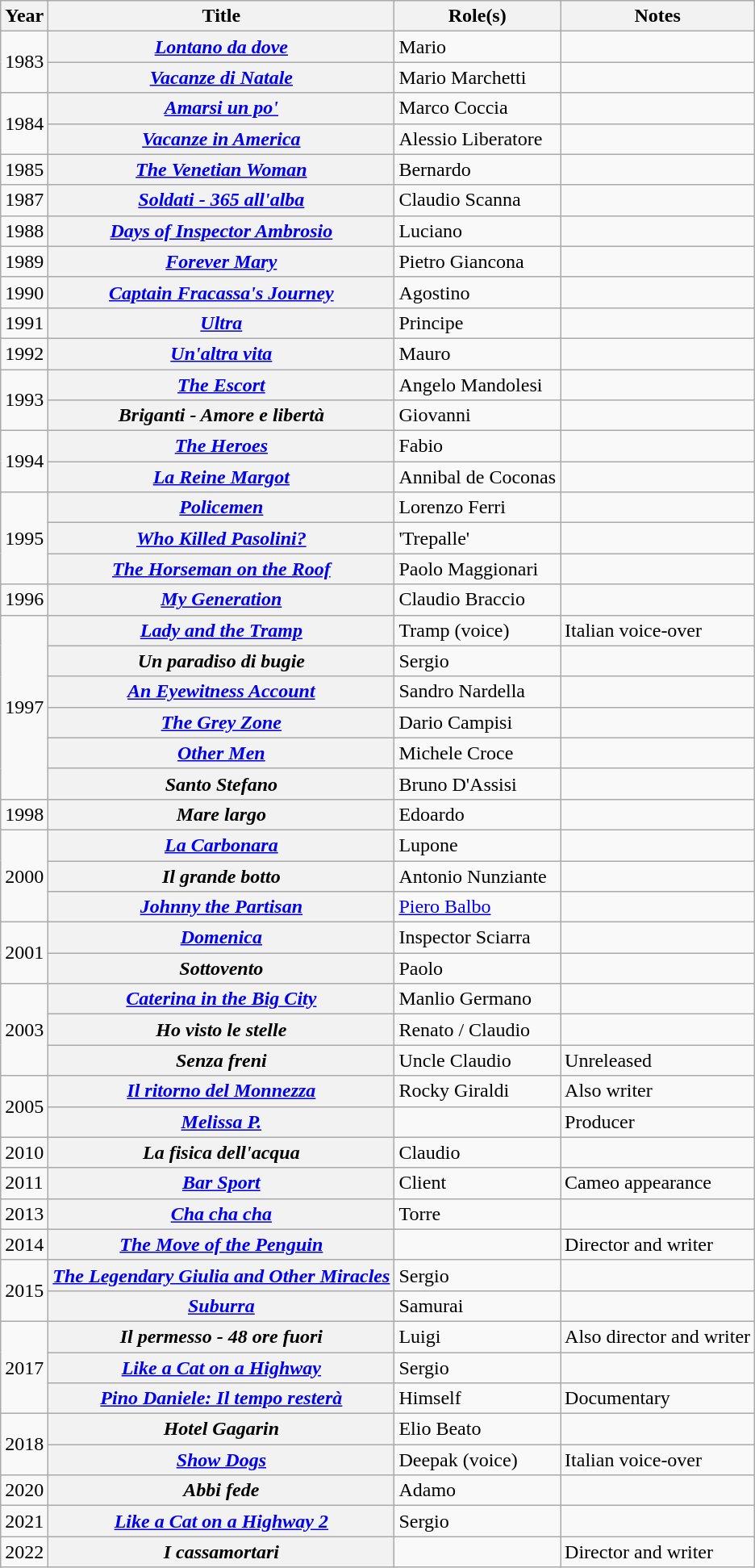<table class="wikitable plainrowheaders sortable">
<tr>
<th scope="col">Year</th>
<th scope="col">Title</th>
<th scope="col">Role(s)</th>
<th scope="col" class="unsortable">Notes</th>
</tr>
<tr>
<td rowspan="2">1983</td>
<th scope="row"><em><a href='#'>Lontano da dove</a></em></th>
<td>Mario</td>
<td></td>
</tr>
<tr>
<th scope="row"><em><a href='#'>Vacanze di Natale</a></em></th>
<td>Mario Marchetti</td>
<td></td>
</tr>
<tr>
<td rowspan="2">1984</td>
<th scope="row"><em><a href='#'>Amarsi un po'</a></em></th>
<td>Marco Coccia</td>
<td></td>
</tr>
<tr>
<th scope="row"><em><a href='#'>Vacanze in America</a></em></th>
<td>Alessio Liberatore</td>
<td></td>
</tr>
<tr>
<td>1985</td>
<th scope="row"><em><a href='#'>The Venetian Woman</a></em></th>
<td>Bernardo</td>
<td></td>
</tr>
<tr>
<td>1987</td>
<th scope="row"><em><a href='#'>Soldati - 365 all'alba</a></em></th>
<td>Claudio Scanna</td>
<td></td>
</tr>
<tr>
<td>1988</td>
<th scope="row"><em><a href='#'>Days of Inspector Ambrosio</a></em></th>
<td>Luciano</td>
<td></td>
</tr>
<tr>
<td>1989</td>
<th scope="row"><em><a href='#'>Forever Mary</a></em></th>
<td>Pietro Giancona</td>
<td></td>
</tr>
<tr>
<td>1990</td>
<th scope="row"><em><a href='#'>Captain Fracassa's Journey</a></em></th>
<td>Agostino</td>
<td></td>
</tr>
<tr>
<td>1991</td>
<th scope="row"><em><a href='#'>Ultra</a></em></th>
<td>Principe</td>
<td></td>
</tr>
<tr>
<td>1992</td>
<th scope="row"><em><a href='#'>Un'altra vita</a></em></th>
<td>Mauro</td>
<td></td>
</tr>
<tr>
<td rowspan="2">1993</td>
<th scope="row"><em><a href='#'>The Escort</a></em></th>
<td>Angelo Mandolesi</td>
<td></td>
</tr>
<tr>
<th scope="row"><em>Briganti - Amore e libertà</em></th>
<td>Giovanni</td>
<td></td>
</tr>
<tr>
<td rowspan="2">1994</td>
<th scope="row"><em><a href='#'>The Heroes</a></em></th>
<td>Fabio</td>
<td></td>
</tr>
<tr>
<th scope="row"><em><a href='#'>La Reine Margot</a></em></th>
<td>Annibal de Coconas</td>
<td></td>
</tr>
<tr>
<td rowspan="3">1995</td>
<th scope="row"><em><a href='#'>Policemen</a></em></th>
<td>Lorenzo Ferri</td>
<td></td>
</tr>
<tr>
<th scope="row"><em><a href='#'>Who Killed Pasolini?</a></em></th>
<td>'Trepalle'</td>
<td></td>
</tr>
<tr>
<th scope="row"><em><a href='#'>The Horseman on the Roof</a></em></th>
<td>Paolo Maggionari</td>
<td></td>
</tr>
<tr>
<td>1996</td>
<th scope="row"><em><a href='#'>My Generation</a></em></th>
<td>Claudio Braccio</td>
<td></td>
</tr>
<tr>
<td rowspan="6">1997</td>
<th scope="row"><em><a href='#'>Lady and the Tramp</a></em></th>
<td>Tramp (voice)</td>
<td>Italian voice-over</td>
</tr>
<tr>
<th scope="row"><em>Un paradiso di bugie</em></th>
<td>Sergio</td>
<td></td>
</tr>
<tr>
<th scope="row"><em><a href='#'>An Eyewitness Account</a></em></th>
<td>Sandro Nardella</td>
<td></td>
</tr>
<tr>
<th scope="row"><em><a href='#'>The Grey Zone</a></em></th>
<td>Dario Campisi</td>
<td></td>
</tr>
<tr>
<th scope="row"><em><a href='#'>Other Men</a></em></th>
<td>Michele Croce</td>
<td></td>
</tr>
<tr>
<th scope="row"><em>Santo Stefano</em></th>
<td>Bruno D'Assisi</td>
<td></td>
</tr>
<tr>
<td>1998</td>
<th scope="row"><em>Mare largo</em></th>
<td>Edoardo</td>
<td></td>
</tr>
<tr>
<td rowspan="3">2000</td>
<th scope="row"><em><a href='#'>La Carbonara</a></em></th>
<td>Lupone</td>
<td></td>
</tr>
<tr>
<th scope="row"><em>Il grande botto</em></th>
<td>Antonio Nunziante</td>
<td></td>
</tr>
<tr>
<th scope="row"><em><a href='#'>Johnny the Partisan</a></em></th>
<td><a href='#'>Piero Balbo</a></td>
<td></td>
</tr>
<tr>
<td rowspan="2">2001</td>
<th scope="row"><em><a href='#'>Domenica</a></em></th>
<td>Inspector Sciarra</td>
<td></td>
</tr>
<tr>
<th scope="row"><em>Sottovento</em></th>
<td>Paolo</td>
<td></td>
</tr>
<tr>
<td rowspan="3">2003</td>
<th scope="row"><em><a href='#'>Caterina in the Big City</a></em></th>
<td>Manlio Germano</td>
<td></td>
</tr>
<tr>
<th scope="row"><em>Ho visto le stelle</em></th>
<td>Renato / Claudio</td>
<td></td>
</tr>
<tr>
<th scope="row"><em>Senza freni</em></th>
<td>Uncle Claudio</td>
<td>Unreleased</td>
</tr>
<tr>
<td rowspan="2">2005</td>
<th scope="row"><em><a href='#'>Il ritorno del Monnezza</a></em></th>
<td>Rocky Giraldi</td>
<td>Also writer</td>
</tr>
<tr>
<th scope="row"><em><a href='#'>Melissa P.</a></em></th>
<td></td>
<td>Producer</td>
</tr>
<tr>
<td>2010</td>
<th scope="row"><em>La fisica dell'acqua</em></th>
<td>Claudio</td>
<td></td>
</tr>
<tr>
<td>2011</td>
<th scope="row"><em><a href='#'>Bar Sport</a></em></th>
<td>Client</td>
<td>Cameo appearance</td>
</tr>
<tr>
<td>2013</td>
<th scope="row"><em><a href='#'>Cha cha cha</a></em></th>
<td>Torre</td>
<td></td>
</tr>
<tr>
<td>2014</td>
<th scope="row"><em><a href='#'>The Move of the Penguin</a></em></th>
<td></td>
<td>Director and writer</td>
</tr>
<tr>
<td rowspan="2">2015</td>
<th scope="row"><em><a href='#'>The Legendary Giulia and Other Miracles</a></em></th>
<td>Sergio</td>
<td></td>
</tr>
<tr>
<th scope="row"><em><a href='#'>Suburra</a></em></th>
<td>Samurai</td>
<td></td>
</tr>
<tr>
<td rowspan="3">2017</td>
<th scope="row"><em>Il permesso - 48 ore fuori</em></th>
<td>Luigi</td>
<td>Also director and writer</td>
</tr>
<tr>
<th scope="row"><em><a href='#'>Like a Cat on a Highway</a></em></th>
<td>Sergio</td>
<td></td>
</tr>
<tr>
<th scope="row"><em><a href='#'>Pino Daniele: Il tempo resterà</a></em></th>
<td>Himself</td>
<td>Documentary</td>
</tr>
<tr>
<td rowspan="2">2018</td>
<th scope="row"><em>Hotel Gagarin</em></th>
<td>Elio Beato</td>
<td></td>
</tr>
<tr>
<th scope="row"><em><a href='#'>Show Dogs</a></em></th>
<td>Deepak (voice)</td>
<td>Italian voice-over</td>
</tr>
<tr>
<td>2020</td>
<th scope="row"><em>Abbi fede</em></th>
<td>Adamo</td>
<td></td>
</tr>
<tr>
<td>2021</td>
<th scope="row"><em><a href='#'>Like a Cat on a Highway 2</a></em></th>
<td>Sergio</td>
<td></td>
</tr>
<tr>
<td>2022</td>
<th scope="row"><em>I cassamortari</em></th>
<td></td>
<td>Director and writer</td>
</tr>
</table>
